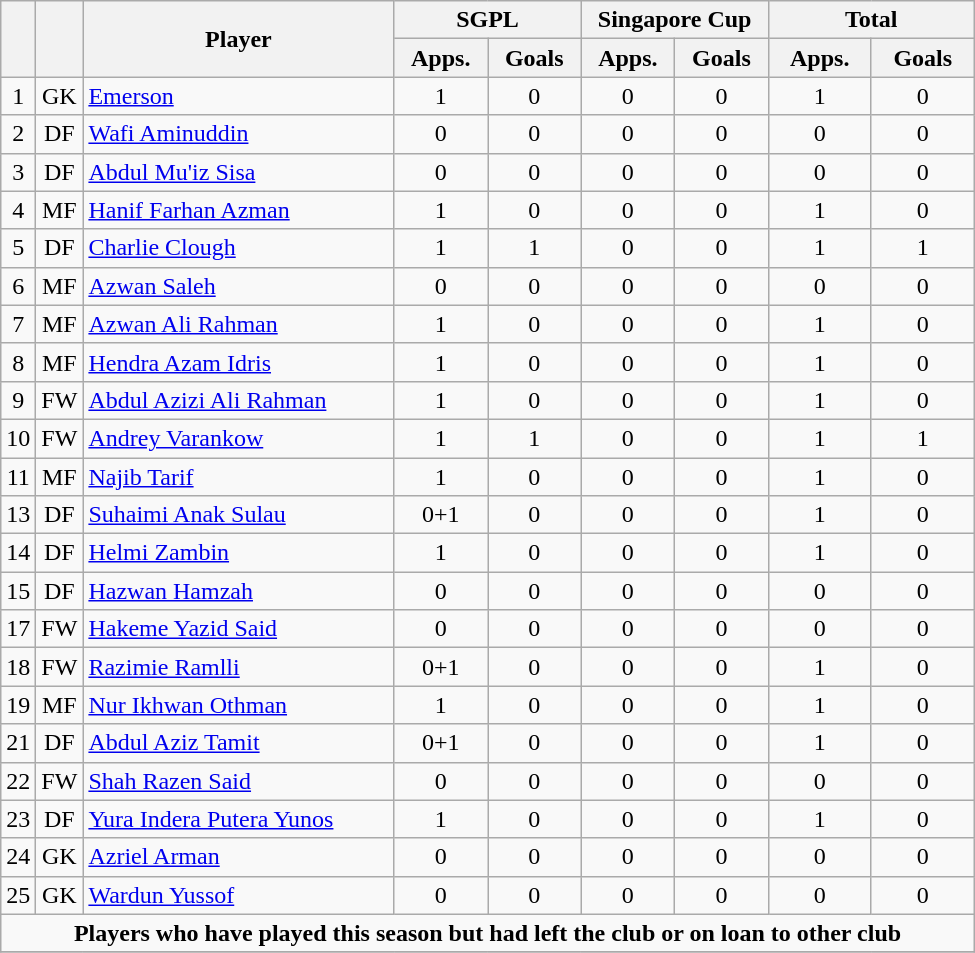<table class="wikitable" style="text-align:center; font-size:100%; width:650;">
<tr>
<th rowspan=2></th>
<th rowspan=2></th>
<th rowspan=2 width="200">Player</th>
<th colspan=2 width="110">SGPL</th>
<th colspan=2 width="110">Singapore Cup</th>
<th colspan=2 width="130">Total</th>
</tr>
<tr>
<th width="55">Apps.</th>
<th width="55">Goals</th>
<th width="55">Apps.</th>
<th width="55">Goals</th>
<th width="55">Apps.</th>
<th width="55">Goals</th>
</tr>
<tr>
<td>1</td>
<td>GK</td>
<td align="left"> <a href='#'>Emerson</a></td>
<td>1</td>
<td>0</td>
<td>0</td>
<td>0</td>
<td>1</td>
<td>0</td>
</tr>
<tr>
<td>2</td>
<td>DF</td>
<td align="left"> <a href='#'>Wafi Aminuddin</a></td>
<td>0</td>
<td>0</td>
<td>0</td>
<td>0</td>
<td>0</td>
<td>0</td>
</tr>
<tr>
<td>3</td>
<td>DF</td>
<td align="left"> <a href='#'>Abdul Mu'iz Sisa</a></td>
<td>0</td>
<td>0</td>
<td>0</td>
<td>0</td>
<td>0</td>
<td>0</td>
</tr>
<tr>
<td>4</td>
<td>MF</td>
<td align="left"> <a href='#'>Hanif Farhan Azman</a></td>
<td>1</td>
<td>0</td>
<td>0</td>
<td>0</td>
<td>1</td>
<td>0</td>
</tr>
<tr>
<td>5</td>
<td>DF</td>
<td align="left"> <a href='#'>Charlie Clough</a></td>
<td>1</td>
<td>1</td>
<td>0</td>
<td>0</td>
<td>1</td>
<td>1</td>
</tr>
<tr>
<td>6</td>
<td>MF</td>
<td align="left"> <a href='#'>Azwan Saleh</a></td>
<td>0</td>
<td>0</td>
<td>0</td>
<td>0</td>
<td>0</td>
<td>0</td>
</tr>
<tr>
<td>7</td>
<td>MF</td>
<td align="left"> <a href='#'>Azwan Ali Rahman</a></td>
<td>1</td>
<td>0</td>
<td>0</td>
<td>0</td>
<td>1</td>
<td>0</td>
</tr>
<tr>
<td>8</td>
<td>MF</td>
<td align="left"> <a href='#'>Hendra Azam Idris</a></td>
<td>1</td>
<td>0</td>
<td>0</td>
<td>0</td>
<td>1</td>
<td>0</td>
</tr>
<tr>
<td>9</td>
<td>FW</td>
<td align="left"> <a href='#'>Abdul Azizi Ali Rahman</a></td>
<td>1</td>
<td>0</td>
<td>0</td>
<td>0</td>
<td>1</td>
<td>0</td>
</tr>
<tr>
<td>10</td>
<td>FW</td>
<td align="left"> <a href='#'>Andrey Varankow</a></td>
<td>1</td>
<td>1</td>
<td>0</td>
<td>0</td>
<td>1</td>
<td>1</td>
</tr>
<tr>
<td>11</td>
<td>MF</td>
<td align="left"> <a href='#'>Najib Tarif</a></td>
<td>1</td>
<td>0</td>
<td>0</td>
<td>0</td>
<td>1</td>
<td>0</td>
</tr>
<tr>
<td>13</td>
<td>DF</td>
<td align="left"> <a href='#'>Suhaimi Anak Sulau</a></td>
<td>0+1</td>
<td>0</td>
<td>0</td>
<td>0</td>
<td>1</td>
<td>0</td>
</tr>
<tr>
<td>14</td>
<td>DF</td>
<td align="left"> <a href='#'>Helmi Zambin</a></td>
<td>1</td>
<td>0</td>
<td>0</td>
<td>0</td>
<td>1</td>
<td>0</td>
</tr>
<tr>
<td>15</td>
<td>DF</td>
<td align="left"> <a href='#'>Hazwan Hamzah</a></td>
<td>0</td>
<td>0</td>
<td>0</td>
<td>0</td>
<td>0</td>
<td>0</td>
</tr>
<tr>
<td>17</td>
<td>FW</td>
<td align="left"> <a href='#'>Hakeme Yazid Said</a></td>
<td>0</td>
<td>0</td>
<td>0</td>
<td>0</td>
<td>0</td>
<td>0</td>
</tr>
<tr>
<td>18</td>
<td>FW</td>
<td align="left"> <a href='#'>Razimie Ramlli</a></td>
<td>0+1</td>
<td>0</td>
<td>0</td>
<td>0</td>
<td>1</td>
<td>0</td>
</tr>
<tr>
<td>19</td>
<td>MF</td>
<td align="left"> <a href='#'>Nur Ikhwan Othman</a></td>
<td>1</td>
<td>0</td>
<td>0</td>
<td>0</td>
<td>1</td>
<td>0</td>
</tr>
<tr>
<td>21</td>
<td>DF</td>
<td align="left"> <a href='#'>Abdul Aziz Tamit</a></td>
<td>0+1</td>
<td>0</td>
<td>0</td>
<td>0</td>
<td>1</td>
<td>0</td>
</tr>
<tr>
<td>22</td>
<td>FW</td>
<td align="left"> <a href='#'>Shah Razen Said</a></td>
<td>0</td>
<td>0</td>
<td>0</td>
<td>0</td>
<td>0</td>
<td>0</td>
</tr>
<tr>
<td>23</td>
<td>DF</td>
<td align="left"> <a href='#'>Yura Indera Putera Yunos</a></td>
<td>1</td>
<td>0</td>
<td>0</td>
<td>0</td>
<td>1</td>
<td>0</td>
</tr>
<tr>
<td>24</td>
<td>GK</td>
<td align="left"> <a href='#'>Azriel Arman</a></td>
<td>0</td>
<td>0</td>
<td>0</td>
<td>0</td>
<td>0</td>
<td>0</td>
</tr>
<tr>
<td>25</td>
<td>GK</td>
<td align="left"> <a href='#'>Wardun Yussof</a></td>
<td>0</td>
<td>0</td>
<td>0</td>
<td>0</td>
<td>0</td>
<td>0</td>
</tr>
<tr>
<td colspan="17"><strong>Players who have played this season but had left the club or on loan to other club</strong></td>
</tr>
<tr>
</tr>
</table>
